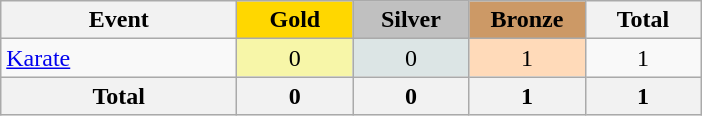<table class="wikitable sortable" style="text-align:center;">
<tr>
<th width=150>Event</th>
<td bgcolor=gold width=70><strong>Gold</strong></td>
<td bgcolor=silver width=70><strong>Silver</strong></td>
<td bgcolor=#cc9966 width=70><strong>Bronze</strong></td>
<th width=70>Total</th>
</tr>
<tr>
<td align=left> <a href='#'>Karate</a></td>
<td bgcolor=#f7f6a8>0</td>
<td bgcolor=#dce5e5>0</td>
<td bgcolor=#ffdab9>1</td>
<td>1</td>
</tr>
<tr>
<th>Total</th>
<th bgcolor=#f7f6a8>0</th>
<th bgcolor=#dce5e5>0</th>
<th bgcolor=#ffdab9>1</th>
<th>1</th>
</tr>
</table>
